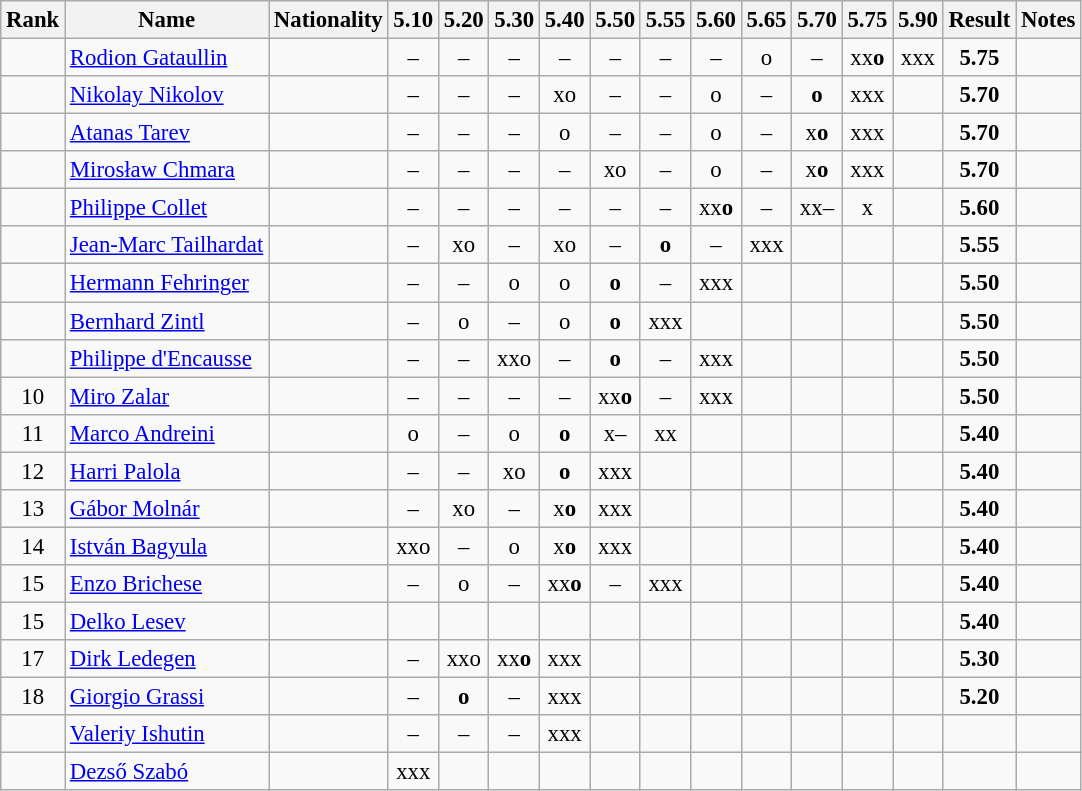<table class="wikitable sortable" style="text-align:center;font-size:95%">
<tr>
<th>Rank</th>
<th>Name</th>
<th>Nationality</th>
<th>5.10</th>
<th>5.20</th>
<th>5.30</th>
<th>5.40</th>
<th>5.50</th>
<th>5.55</th>
<th>5.60</th>
<th>5.65</th>
<th>5.70</th>
<th>5.75</th>
<th>5.90</th>
<th>Result</th>
<th>Notes</th>
</tr>
<tr>
<td></td>
<td align="left"><a href='#'>Rodion Gataullin</a></td>
<td align=left></td>
<td>–</td>
<td>–</td>
<td>–</td>
<td>–</td>
<td>–</td>
<td>–</td>
<td>–</td>
<td>o</td>
<td>–</td>
<td>xx<strong>o</strong></td>
<td>xxx</td>
<td><strong>5.75</strong></td>
<td></td>
</tr>
<tr>
<td></td>
<td align="left"><a href='#'>Nikolay Nikolov</a></td>
<td align=left></td>
<td>–</td>
<td>–</td>
<td>–</td>
<td>xo</td>
<td>–</td>
<td>–</td>
<td>o</td>
<td>–</td>
<td><strong>o</strong></td>
<td>xxx</td>
<td></td>
<td><strong>5.70</strong></td>
<td></td>
</tr>
<tr>
<td></td>
<td align="left"><a href='#'>Atanas Tarev</a></td>
<td align=left></td>
<td>–</td>
<td>–</td>
<td>–</td>
<td>o</td>
<td>–</td>
<td>–</td>
<td>o</td>
<td>–</td>
<td>x<strong>o</strong></td>
<td>xxx</td>
<td></td>
<td><strong>5.70</strong></td>
<td></td>
</tr>
<tr>
<td></td>
<td align="left"><a href='#'>Mirosław Chmara</a></td>
<td align=left></td>
<td>–</td>
<td>–</td>
<td>–</td>
<td>–</td>
<td>xo</td>
<td>–</td>
<td>o</td>
<td>–</td>
<td>x<strong>o</strong></td>
<td>xxx</td>
<td></td>
<td><strong>5.70</strong></td>
<td></td>
</tr>
<tr>
<td></td>
<td align="left"><a href='#'>Philippe Collet</a></td>
<td align=left></td>
<td>–</td>
<td>–</td>
<td>–</td>
<td>–</td>
<td>–</td>
<td>–</td>
<td>xx<strong>o</strong></td>
<td>–</td>
<td>xx–</td>
<td>x</td>
<td></td>
<td><strong>5.60</strong></td>
<td></td>
</tr>
<tr>
<td></td>
<td align="left"><a href='#'>Jean-Marc Tailhardat</a></td>
<td align=left></td>
<td>–</td>
<td>xo</td>
<td>–</td>
<td>xo</td>
<td>–</td>
<td><strong>o</strong></td>
<td>–</td>
<td>xxx</td>
<td></td>
<td></td>
<td></td>
<td><strong>5.55</strong></td>
<td></td>
</tr>
<tr>
<td></td>
<td align="left"><a href='#'>Hermann Fehringer</a></td>
<td align=left></td>
<td>–</td>
<td>–</td>
<td>o</td>
<td>o</td>
<td><strong>o</strong></td>
<td>–</td>
<td>xxx</td>
<td></td>
<td></td>
<td></td>
<td></td>
<td><strong>5.50</strong></td>
<td></td>
</tr>
<tr>
<td></td>
<td align="left"><a href='#'>Bernhard Zintl</a></td>
<td align=left></td>
<td>–</td>
<td>o</td>
<td>–</td>
<td>o</td>
<td><strong>o</strong></td>
<td>xxx</td>
<td></td>
<td></td>
<td></td>
<td></td>
<td></td>
<td><strong>5.50</strong></td>
<td></td>
</tr>
<tr>
<td></td>
<td align="left"><a href='#'>Philippe d'Encausse</a></td>
<td align=left></td>
<td>–</td>
<td>–</td>
<td>xxo</td>
<td>–</td>
<td><strong>o</strong></td>
<td>–</td>
<td>xxx</td>
<td></td>
<td></td>
<td></td>
<td></td>
<td><strong>5.50</strong></td>
<td></td>
</tr>
<tr>
<td>10</td>
<td align="left"><a href='#'>Miro Zalar</a></td>
<td align=left></td>
<td>–</td>
<td>–</td>
<td>–</td>
<td>–</td>
<td>xx<strong>o</strong></td>
<td>–</td>
<td>xxx</td>
<td></td>
<td></td>
<td></td>
<td></td>
<td><strong>5.50</strong></td>
<td></td>
</tr>
<tr>
<td>11</td>
<td align="left"><a href='#'>Marco Andreini</a></td>
<td align=left></td>
<td>o</td>
<td>–</td>
<td>o</td>
<td><strong>o</strong></td>
<td>x–</td>
<td>xx</td>
<td></td>
<td></td>
<td></td>
<td></td>
<td></td>
<td><strong>5.40</strong></td>
<td></td>
</tr>
<tr>
<td>12</td>
<td align="left"><a href='#'>Harri Palola</a></td>
<td align=left></td>
<td>–</td>
<td>–</td>
<td>xo</td>
<td><strong>o</strong></td>
<td>xxx</td>
<td></td>
<td></td>
<td></td>
<td></td>
<td></td>
<td></td>
<td><strong>5.40</strong></td>
<td></td>
</tr>
<tr>
<td>13</td>
<td align="left"><a href='#'>Gábor Molnár</a></td>
<td align=left></td>
<td>–</td>
<td>xo</td>
<td>–</td>
<td>x<strong>o</strong></td>
<td>xxx</td>
<td></td>
<td></td>
<td></td>
<td></td>
<td></td>
<td></td>
<td><strong>5.40</strong></td>
<td></td>
</tr>
<tr>
<td>14</td>
<td align="left"><a href='#'>István Bagyula</a></td>
<td align=left></td>
<td>xxo</td>
<td>–</td>
<td>o</td>
<td>x<strong>o</strong></td>
<td>xxx</td>
<td></td>
<td></td>
<td></td>
<td></td>
<td></td>
<td></td>
<td><strong>5.40</strong></td>
<td></td>
</tr>
<tr>
<td>15</td>
<td align="left"><a href='#'>Enzo Brichese</a></td>
<td align=left></td>
<td>–</td>
<td>o</td>
<td>–</td>
<td>xx<strong>o</strong></td>
<td>–</td>
<td>xxx</td>
<td></td>
<td></td>
<td></td>
<td></td>
<td></td>
<td><strong>5.40</strong></td>
<td></td>
</tr>
<tr>
<td>15</td>
<td align="left"><a href='#'>Delko Lesev</a></td>
<td align=left></td>
<td></td>
<td></td>
<td></td>
<td></td>
<td></td>
<td></td>
<td></td>
<td></td>
<td></td>
<td></td>
<td></td>
<td><strong>5.40</strong></td>
<td></td>
</tr>
<tr>
<td>17</td>
<td align="left"><a href='#'>Dirk Ledegen</a></td>
<td align=left></td>
<td>–</td>
<td>xxo</td>
<td>xx<strong>o</strong></td>
<td>xxx</td>
<td></td>
<td></td>
<td></td>
<td></td>
<td></td>
<td></td>
<td></td>
<td><strong>5.30</strong></td>
<td></td>
</tr>
<tr>
<td>18</td>
<td align="left"><a href='#'>Giorgio Grassi</a></td>
<td align=left></td>
<td>–</td>
<td><strong>o</strong></td>
<td>–</td>
<td>xxx</td>
<td></td>
<td></td>
<td></td>
<td></td>
<td></td>
<td></td>
<td></td>
<td><strong>5.20</strong></td>
<td></td>
</tr>
<tr>
<td></td>
<td align="left"><a href='#'>Valeriy Ishutin</a></td>
<td align=left></td>
<td>–</td>
<td>–</td>
<td>–</td>
<td>xxx</td>
<td></td>
<td></td>
<td></td>
<td></td>
<td></td>
<td></td>
<td></td>
<td><strong></strong></td>
<td></td>
</tr>
<tr>
<td></td>
<td align="left"><a href='#'>Dezső Szabó</a></td>
<td align=left></td>
<td>xxx</td>
<td></td>
<td></td>
<td></td>
<td></td>
<td></td>
<td></td>
<td></td>
<td></td>
<td></td>
<td></td>
<td><strong></strong></td>
<td></td>
</tr>
</table>
